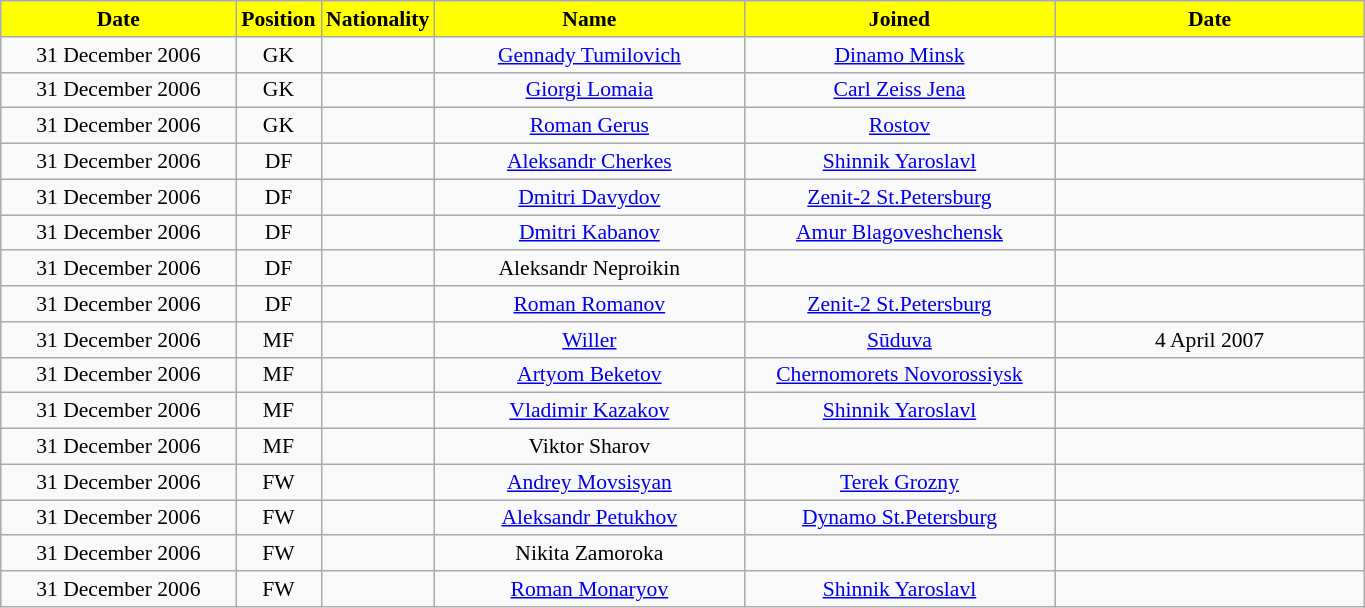<table class="wikitable"  style="text-align:center; font-size:90%; ">
<tr>
<th style="background:#FFFF00; color:black; width:150px;">Date</th>
<th style="background:#FFFF00; color:black; width:50px;">Position</th>
<th style="background:#FFFF00; color:black; width:50px;">Nationality</th>
<th style="background:#FFFF00; color:black; width:200px;">Name</th>
<th style="background:#FFFF00; color:black; width:200px;">Joined</th>
<th style="background:#FFFF00; color:black; width:200px;">Date</th>
</tr>
<tr>
<td>31 December 2006</td>
<td>GK</td>
<td></td>
<td><a href='#'>Gennady Tumilovich</a></td>
<td><a href='#'>Dinamo Minsk</a></td>
<td></td>
</tr>
<tr>
<td>31 December 2006</td>
<td>GK</td>
<td></td>
<td><a href='#'>Giorgi Lomaia</a></td>
<td><a href='#'>Carl Zeiss Jena</a></td>
<td></td>
</tr>
<tr>
<td>31 December 2006</td>
<td>GK</td>
<td></td>
<td><a href='#'>Roman Gerus</a></td>
<td><a href='#'>Rostov</a></td>
<td></td>
</tr>
<tr>
<td>31 December 2006</td>
<td>DF</td>
<td></td>
<td><a href='#'>Aleksandr Cherkes</a></td>
<td><a href='#'>Shinnik Yaroslavl</a></td>
<td></td>
</tr>
<tr>
<td>31 December 2006</td>
<td>DF</td>
<td></td>
<td><a href='#'>Dmitri Davydov</a></td>
<td><a href='#'>Zenit-2 St.Petersburg</a></td>
<td></td>
</tr>
<tr>
<td>31 December 2006</td>
<td>DF</td>
<td></td>
<td><a href='#'>Dmitri Kabanov</a></td>
<td><a href='#'>Amur Blagoveshchensk</a></td>
<td></td>
</tr>
<tr>
<td>31 December 2006</td>
<td>DF</td>
<td></td>
<td>Aleksandr Neproikin</td>
<td></td>
<td></td>
</tr>
<tr>
<td>31 December 2006</td>
<td>DF</td>
<td></td>
<td><a href='#'>Roman Romanov</a></td>
<td><a href='#'>Zenit-2 St.Petersburg</a></td>
<td></td>
</tr>
<tr>
<td>31 December 2006</td>
<td>MF</td>
<td></td>
<td><a href='#'>Willer</a></td>
<td><a href='#'>Sūduva</a></td>
<td>4 April 2007</td>
</tr>
<tr>
<td>31 December 2006</td>
<td>MF</td>
<td></td>
<td><a href='#'>Artyom Beketov</a></td>
<td><a href='#'>Chernomorets Novorossiysk</a></td>
<td></td>
</tr>
<tr>
<td>31 December 2006</td>
<td>MF</td>
<td></td>
<td><a href='#'>Vladimir Kazakov</a></td>
<td><a href='#'>Shinnik Yaroslavl</a></td>
<td></td>
</tr>
<tr>
<td>31 December 2006</td>
<td>MF</td>
<td></td>
<td>Viktor Sharov</td>
<td></td>
<td></td>
</tr>
<tr>
<td>31 December 2006</td>
<td>FW</td>
<td></td>
<td><a href='#'>Andrey Movsisyan</a></td>
<td><a href='#'>Terek Grozny</a></td>
<td></td>
</tr>
<tr>
<td>31 December 2006</td>
<td>FW</td>
<td></td>
<td><a href='#'>Aleksandr Petukhov</a></td>
<td><a href='#'>Dynamo St.Petersburg</a></td>
<td></td>
</tr>
<tr>
<td>31 December 2006</td>
<td>FW</td>
<td></td>
<td>Nikita Zamoroka</td>
<td></td>
<td></td>
</tr>
<tr>
<td>31 December 2006</td>
<td>FW</td>
<td></td>
<td><a href='#'>Roman Monaryov</a></td>
<td><a href='#'>Shinnik Yaroslavl</a></td>
<td></td>
</tr>
</table>
